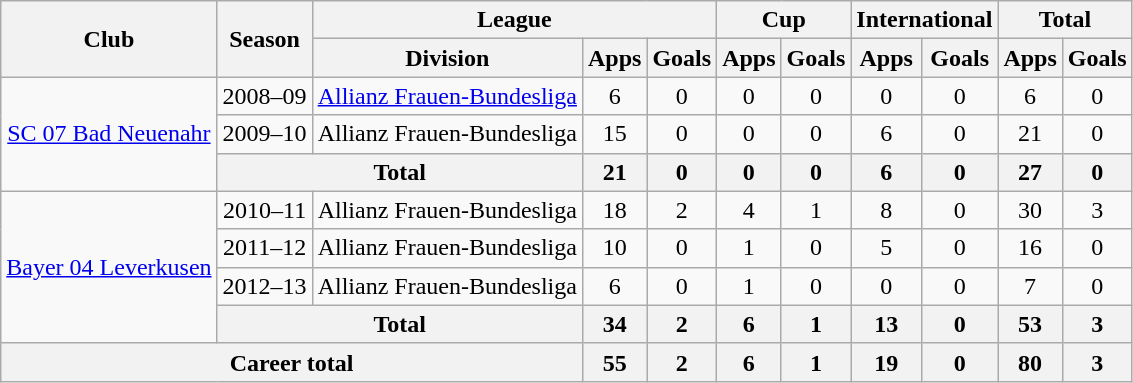<table class="wikitable" style="text-align: center;">
<tr>
<th rowspan=2>Club</th>
<th rowspan=2>Season</th>
<th colspan=3>League</th>
<th colspan=2>Cup</th>
<th colspan=2>International</th>
<th colspan=2>Total</th>
</tr>
<tr>
<th>Division</th>
<th>Apps</th>
<th>Goals</th>
<th>Apps</th>
<th>Goals</th>
<th>Apps</th>
<th>Goals</th>
<th>Apps</th>
<th>Goals</th>
</tr>
<tr>
<td rowspan=3><a href='#'>SC 07 Bad Neuenahr</a></td>
<td>2008–09</td>
<td><a href='#'>Allianz Frauen-Bundesliga</a></td>
<td>6</td>
<td>0</td>
<td>0</td>
<td>0</td>
<td>0</td>
<td>0</td>
<td>6</td>
<td>0</td>
</tr>
<tr>
<td>2009–10</td>
<td>Allianz Frauen-Bundesliga</td>
<td>15</td>
<td>0</td>
<td>0</td>
<td>0</td>
<td>6</td>
<td>0</td>
<td>21</td>
<td>0</td>
</tr>
<tr>
<th colspan=2>Total</th>
<th>21</th>
<th>0</th>
<th>0</th>
<th>0</th>
<th>6</th>
<th>0</th>
<th>27</th>
<th>0</th>
</tr>
<tr>
<td rowspan=4><a href='#'>Bayer 04 Leverkusen</a></td>
<td>2010–11</td>
<td>Allianz Frauen-Bundesliga</td>
<td>18</td>
<td>2</td>
<td>4</td>
<td>1</td>
<td>8</td>
<td>0</td>
<td>30</td>
<td>3</td>
</tr>
<tr>
<td>2011–12</td>
<td>Allianz Frauen-Bundesliga</td>
<td>10</td>
<td>0</td>
<td>1</td>
<td>0</td>
<td>5</td>
<td>0</td>
<td>16</td>
<td>0</td>
</tr>
<tr>
<td>2012–13</td>
<td>Allianz Frauen-Bundesliga</td>
<td>6</td>
<td>0</td>
<td>1</td>
<td>0</td>
<td>0</td>
<td>0</td>
<td>7</td>
<td>0</td>
</tr>
<tr>
<th colspan=2>Total</th>
<th>34</th>
<th>2</th>
<th>6</th>
<th>1</th>
<th>13</th>
<th>0</th>
<th>53</th>
<th>3</th>
</tr>
<tr>
<th colspan=3>Career total</th>
<th>55</th>
<th>2</th>
<th>6</th>
<th>1</th>
<th>19</th>
<th>0</th>
<th>80</th>
<th>3</th>
</tr>
</table>
